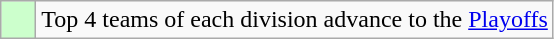<table class="wikitable">
<tr>
<td style="background: #ccffcc;">    </td>
<td>Top 4 teams of each division advance to the <a href='#'>Playoffs</a></td>
</tr>
</table>
